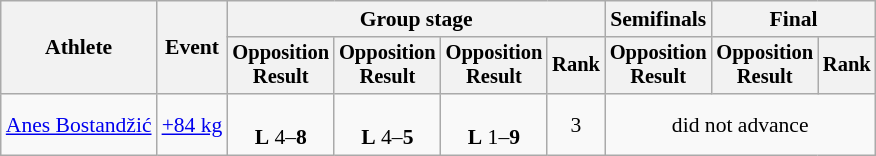<table class="wikitable" style="font-size:90%">
<tr>
<th rowspan=2>Athlete</th>
<th rowspan=2>Event</th>
<th colspan=4>Group stage</th>
<th>Semifinals</th>
<th colspan=2>Final</th>
</tr>
<tr style="font-size:95%">
<th>Opposition<br>Result</th>
<th>Opposition<br>Result</th>
<th>Opposition<br>Result</th>
<th>Rank</th>
<th>Opposition<br>Result</th>
<th>Opposition<br>Result</th>
<th>Rank</th>
</tr>
<tr align=center>
<td align=left><a href='#'>Anes Bostandžić</a></td>
<td align=left><a href='#'>+84 kg</a></td>
<td><br><strong>L</strong> 4–<strong>8</strong></td>
<td><br><strong>L</strong> 4–<strong>5</strong></td>
<td><br><strong>L</strong> 1–<strong>9</strong></td>
<td>3</td>
<td colspan=3>did not advance</td>
</tr>
</table>
